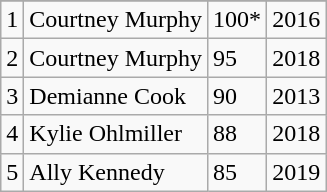<table class="wikitable">
<tr>
</tr>
<tr>
<td>1</td>
<td>Courtney Murphy</td>
<td>100*</td>
<td>2016</td>
</tr>
<tr>
<td>2</td>
<td>Courtney Murphy</td>
<td>95</td>
<td>2018</td>
</tr>
<tr>
<td>3</td>
<td>Demianne Cook</td>
<td>90</td>
<td>2013</td>
</tr>
<tr>
<td>4</td>
<td>Kylie Ohlmiller</td>
<td>88</td>
<td>2018</td>
</tr>
<tr>
<td>5</td>
<td>Ally Kennedy</td>
<td>85</td>
<td>2019</td>
</tr>
</table>
